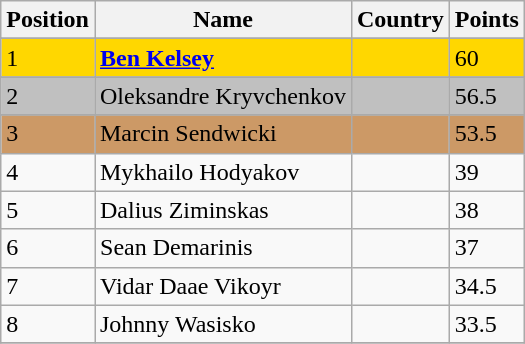<table class="wikitable">
<tr>
<th>Position</th>
<th>Name</th>
<th>Country</th>
<th>Points</th>
</tr>
<tr>
</tr>
<tr style="background:gold;">
<td>1</td>
<td><strong><a href='#'>Ben Kelsey</a></strong></td>
<td></td>
<td>60</td>
</tr>
<tr>
</tr>
<tr style="background:silver;">
<td>2</td>
<td>Oleksandre Kryvchenkov</td>
<td></td>
<td>56.5</td>
</tr>
<tr>
</tr>
<tr style="background:#c96;">
<td>3</td>
<td>Marcin Sendwicki</td>
<td></td>
<td>53.5</td>
</tr>
<tr>
<td>4</td>
<td>Mykhailo Hodyakov</td>
<td></td>
<td>39</td>
</tr>
<tr>
<td>5</td>
<td>Dalius Ziminskas</td>
<td></td>
<td>38</td>
</tr>
<tr>
<td>6</td>
<td>Sean Demarinis</td>
<td></td>
<td>37</td>
</tr>
<tr>
<td>7</td>
<td>Vidar Daae Vikoyr</td>
<td></td>
<td>34.5</td>
</tr>
<tr>
<td>8</td>
<td>Johnny Wasisko</td>
<td></td>
<td>33.5</td>
</tr>
<tr>
</tr>
</table>
